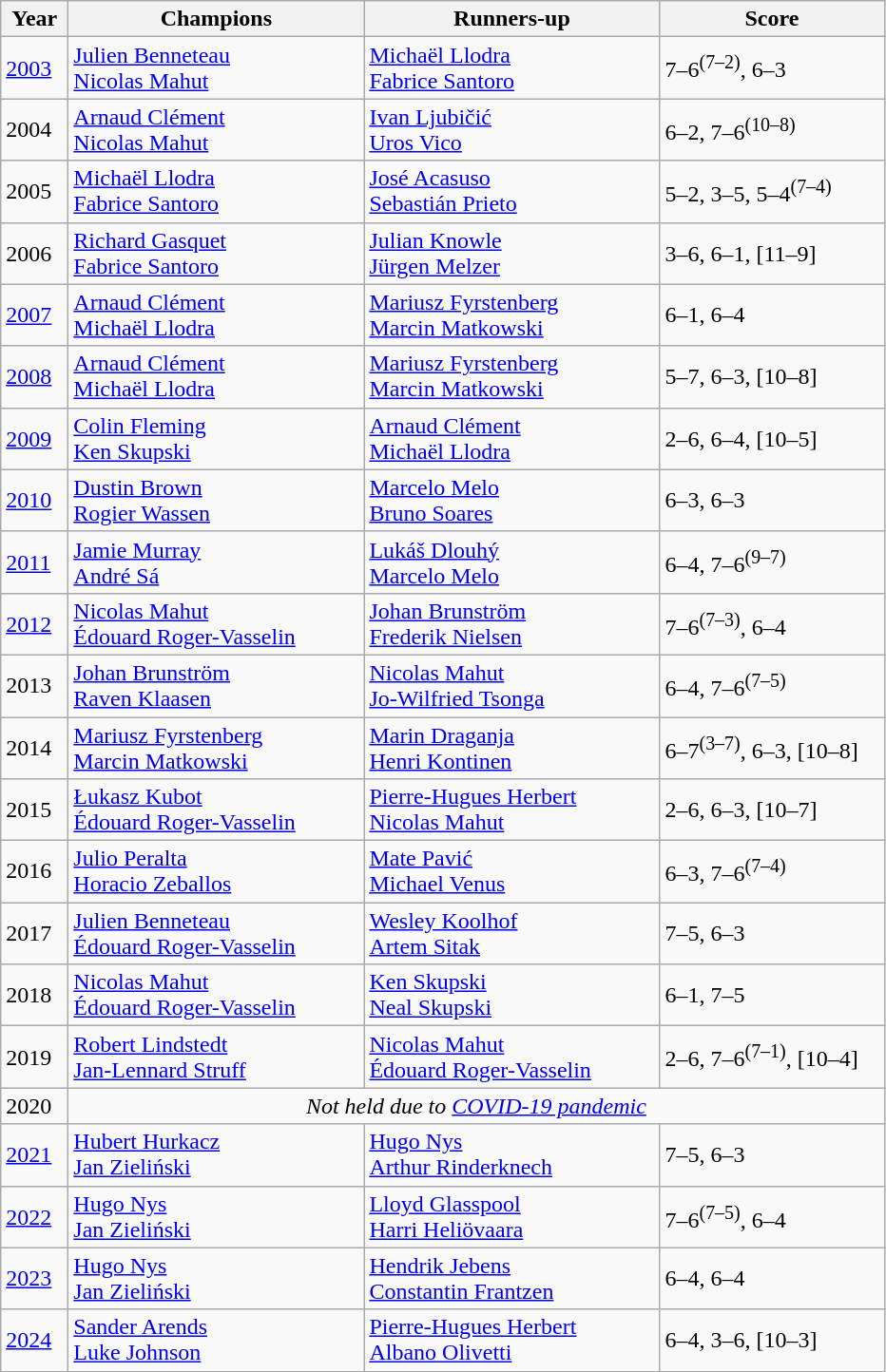<table class="wikitable">
<tr>
<th style="width:40px">Year</th>
<th style="width:200px">Champions</th>
<th style="width:200px">Runners-up</th>
<th style="width:150px" class="unsortable">Score</th>
</tr>
<tr>
<td><a href='#'>2003</a></td>
<td> <a href='#'>Julien Benneteau</a> <br>  <a href='#'>Nicolas Mahut</a></td>
<td> <a href='#'>Michaël Llodra</a> <br>  <a href='#'>Fabrice Santoro</a></td>
<td>7–6<sup>(7–2)</sup>, 6–3</td>
</tr>
<tr>
<td>2004</td>
<td>  <a href='#'>Arnaud Clément</a> <br>  <a href='#'>Nicolas Mahut</a></td>
<td> <a href='#'>Ivan Ljubičić</a> <br>  <a href='#'>Uros Vico</a></td>
<td>6–2, 7–6<sup>(10–8)</sup></td>
</tr>
<tr>
<td>2005</td>
<td>  <a href='#'>Michaël Llodra</a> <br>  <a href='#'>Fabrice Santoro</a></td>
<td> <a href='#'>José Acasuso</a> <br>  <a href='#'>Sebastián Prieto</a></td>
<td>5–2, 3–5, 5–4<sup>(7–4)</sup></td>
</tr>
<tr>
<td>2006</td>
<td>  <a href='#'>Richard Gasquet</a> <br>  <a href='#'>Fabrice Santoro</a></td>
<td>  <a href='#'>Julian Knowle</a> <br>  <a href='#'>Jürgen Melzer</a></td>
<td>3–6, 6–1, [11–9]</td>
</tr>
<tr>
<td><a href='#'>2007</a></td>
<td> <a href='#'>Arnaud Clément</a> <br>  <a href='#'>Michaël Llodra</a></td>
<td> <a href='#'>Mariusz Fyrstenberg</a> <br>  <a href='#'>Marcin Matkowski</a></td>
<td>6–1, 6–4</td>
</tr>
<tr>
<td><a href='#'>2008</a></td>
<td> <a href='#'>Arnaud Clément</a> <br>  <a href='#'>Michaël Llodra</a></td>
<td> <a href='#'>Mariusz Fyrstenberg</a> <br>  <a href='#'>Marcin Matkowski</a></td>
<td>5–7, 6–3, [10–8]</td>
</tr>
<tr>
<td><a href='#'>2009</a></td>
<td> <a href='#'>Colin Fleming</a> <br>  <a href='#'>Ken Skupski</a></td>
<td> <a href='#'>Arnaud Clément</a> <br>  <a href='#'>Michaël Llodra</a></td>
<td>2–6, 6–4, [10–5]</td>
</tr>
<tr>
<td><a href='#'>2010</a></td>
<td> <a href='#'>Dustin Brown</a> <br>  <a href='#'>Rogier Wassen</a></td>
<td> <a href='#'>Marcelo Melo</a> <br>  <a href='#'>Bruno Soares</a></td>
<td>6–3, 6–3</td>
</tr>
<tr>
<td><a href='#'>2011</a></td>
<td> <a href='#'>Jamie Murray</a> <br>  <a href='#'>André Sá</a></td>
<td> <a href='#'>Lukáš Dlouhý</a>  <br>  <a href='#'>Marcelo Melo</a></td>
<td>6–4, 7–6<sup>(9–7)</sup></td>
</tr>
<tr>
<td><a href='#'>2012</a></td>
<td> <a href='#'>Nicolas Mahut</a> <br>  <a href='#'>Édouard Roger-Vasselin</a></td>
<td> <a href='#'>Johan Brunström</a>  <br>  <a href='#'>Frederik Nielsen</a></td>
<td>7–6<sup>(7–3)</sup>, 6–4</td>
</tr>
<tr>
<td>2013</td>
<td> <a href='#'>Johan Brunström</a> <br>  <a href='#'>Raven Klaasen</a></td>
<td> <a href='#'>Nicolas Mahut</a>  <br>  <a href='#'>Jo-Wilfried Tsonga</a></td>
<td>6–4, 7–6<sup>(7–5)</sup></td>
</tr>
<tr>
<td>2014</td>
<td> <a href='#'>Mariusz Fyrstenberg</a> <br>  <a href='#'>Marcin Matkowski</a></td>
<td> <a href='#'>Marin Draganja</a> <br>  <a href='#'>Henri Kontinen</a></td>
<td>6–7<sup>(3–7)</sup>, 6–3, [10–8]</td>
</tr>
<tr>
<td>2015</td>
<td> <a href='#'>Łukasz Kubot</a> <br>  <a href='#'>Édouard Roger-Vasselin</a></td>
<td> <a href='#'>Pierre-Hugues Herbert</a> <br>  <a href='#'>Nicolas Mahut</a></td>
<td>2–6, 6–3, [10–7]</td>
</tr>
<tr>
<td>2016</td>
<td> <a href='#'>Julio Peralta</a> <br>  <a href='#'>Horacio Zeballos</a></td>
<td> <a href='#'>Mate Pavić</a> <br>  <a href='#'>Michael Venus</a></td>
<td>6–3, 7–6<sup>(7–4)</sup></td>
</tr>
<tr>
<td>2017</td>
<td> <a href='#'>Julien Benneteau</a> <br>  <a href='#'>Édouard Roger-Vasselin</a></td>
<td> <a href='#'>Wesley Koolhof</a> <br>  <a href='#'>Artem Sitak</a></td>
<td>7–5, 6–3</td>
</tr>
<tr>
<td>2018</td>
<td> <a href='#'>Nicolas Mahut</a> <br>  <a href='#'>Édouard Roger-Vasselin</a></td>
<td> <a href='#'>Ken Skupski</a> <br>  <a href='#'>Neal Skupski</a></td>
<td>6–1, 7–5</td>
</tr>
<tr>
<td>2019</td>
<td> <a href='#'>Robert Lindstedt</a> <br>  <a href='#'>Jan-Lennard Struff</a></td>
<td> <a href='#'>Nicolas Mahut</a> <br>  <a href='#'>Édouard Roger-Vasselin</a></td>
<td>2–6, 7–6<sup>(7–1)</sup>, [10–4]</td>
</tr>
<tr>
<td>2020</td>
<td colspan=3 align=center><em>Not held due to <a href='#'>COVID-19 pandemic</a></em></td>
</tr>
<tr>
<td><a href='#'>2021</a></td>
<td> <a href='#'>Hubert Hurkacz</a> <br>  <a href='#'>Jan Zieliński</a></td>
<td> <a href='#'>Hugo Nys</a> <br>  <a href='#'>Arthur Rinderknech</a></td>
<td>7–5, 6–3</td>
</tr>
<tr>
<td><a href='#'>2022</a></td>
<td> <a href='#'>Hugo Nys</a> <br>  <a href='#'>Jan Zieliński</a></td>
<td> <a href='#'>Lloyd Glasspool</a> <br>  <a href='#'>Harri Heliövaara</a></td>
<td>7–6<sup>(7–5)</sup>, 6–4</td>
</tr>
<tr>
<td><a href='#'>2023</a></td>
<td> <a href='#'>Hugo Nys</a> <br>  <a href='#'>Jan Zieliński</a></td>
<td> <a href='#'>Hendrik Jebens</a> <br>  <a href='#'>Constantin Frantzen</a></td>
<td>6–4, 6–4</td>
</tr>
<tr>
<td><a href='#'>2024</a></td>
<td> <a href='#'>Sander Arends</a> <br>  <a href='#'>Luke Johnson</a></td>
<td> <a href='#'>Pierre-Hugues Herbert</a> <br>  <a href='#'>Albano Olivetti</a></td>
<td>6–4, 3–6, [10–3]</td>
</tr>
</table>
